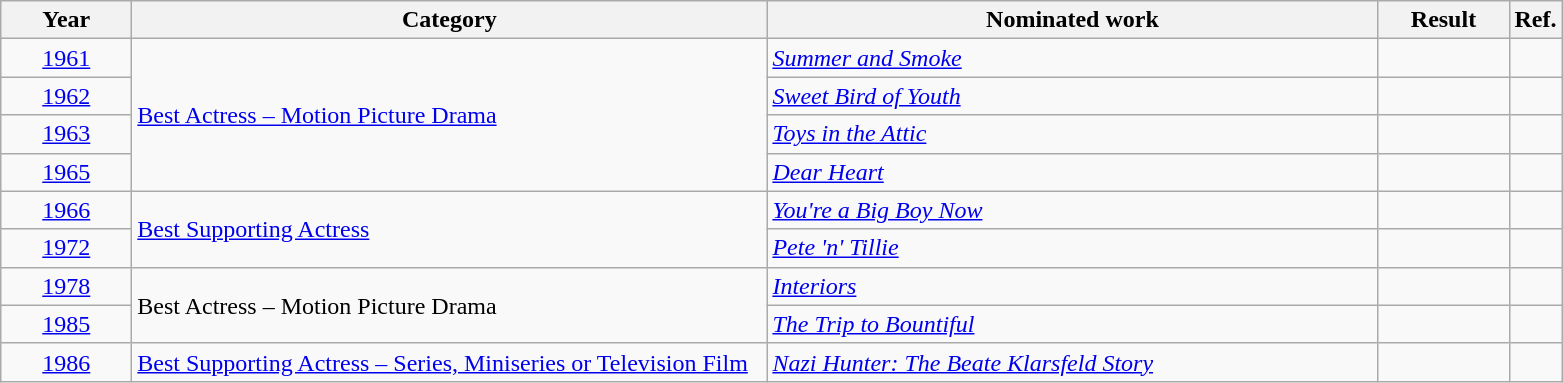<table class=wikitable>
<tr>
<th scope="col" style="width:5em;">Year</th>
<th scope="col" style="width:26em;">Category</th>
<th scope="col" style="width:25em;">Nominated work</th>
<th scope="col" style="width:5em;">Result</th>
<th>Ref.</th>
</tr>
<tr>
<td style="text-align:center;"><a href='#'>1961</a></td>
<td rowspan="4"><a href='#'>Best Actress – Motion Picture Drama</a></td>
<td><em><a href='#'>Summer and Smoke</a></em></td>
<td></td>
<td align=center></td>
</tr>
<tr>
<td style="text-align:center;"><a href='#'>1962</a></td>
<td><em><a href='#'>Sweet Bird of Youth</a></em></td>
<td></td>
<td align=center></td>
</tr>
<tr>
<td style="text-align:center;"><a href='#'>1963</a></td>
<td><em><a href='#'>Toys in the Attic</a></em></td>
<td></td>
<td align=center></td>
</tr>
<tr>
<td style="text-align:center;"><a href='#'>1965</a></td>
<td><em><a href='#'>Dear Heart</a></em></td>
<td></td>
<td align=center></td>
</tr>
<tr>
<td style="text-align:center;"><a href='#'>1966</a></td>
<td rowspan=2><a href='#'>Best Supporting Actress</a></td>
<td><em><a href='#'>You're a Big Boy Now</a></em></td>
<td></td>
<td align=center></td>
</tr>
<tr>
<td style="text-align:center;"><a href='#'>1972</a></td>
<td><em><a href='#'>Pete 'n' Tillie</a></em></td>
<td></td>
<td align=center></td>
</tr>
<tr>
<td style="text-align:center;"><a href='#'>1978</a></td>
<td rowspan=2>Best Actress – Motion Picture Drama</td>
<td><em><a href='#'>Interiors</a></em></td>
<td></td>
<td align=center></td>
</tr>
<tr>
<td style="text-align:center;"><a href='#'>1985</a></td>
<td><em><a href='#'>The Trip to Bountiful</a></em></td>
<td></td>
<td align=center></td>
</tr>
<tr>
<td style="text-align:center;"><a href='#'>1986</a></td>
<td><a href='#'>Best Supporting Actress – Series, Miniseries or Television Film</a></td>
<td><em><a href='#'>Nazi Hunter: The Beate Klarsfeld Story</a></em></td>
<td></td>
<td align=center></td>
</tr>
</table>
